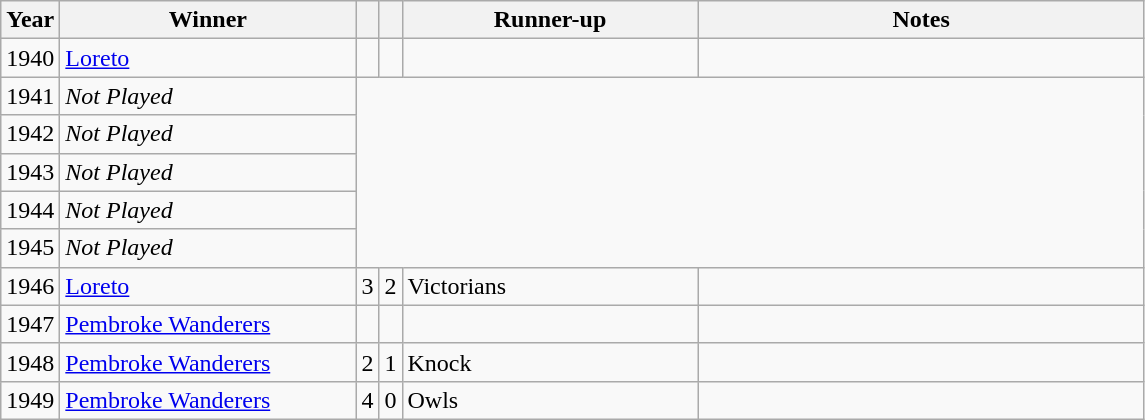<table class="wikitable">
<tr>
<th>Year</th>
<th>Winner</th>
<th></th>
<th></th>
<th>Runner-up</th>
<th>Notes</th>
</tr>
<tr>
<td align="center">1940</td>
<td width=190><a href='#'>Loreto</a></td>
<td align="center"></td>
<td align="center"></td>
<td width=190></td>
<td width=290></td>
</tr>
<tr>
<td align="center">1941</td>
<td><em>Not Played</em></td>
</tr>
<tr>
<td align="center">1942</td>
<td><em>Not Played</em></td>
</tr>
<tr>
<td align="center">1943</td>
<td><em>Not Played</em></td>
</tr>
<tr>
<td align="center">1944</td>
<td><em>Not Played</em></td>
</tr>
<tr>
<td align="center">1945</td>
<td><em>Not Played</em></td>
</tr>
<tr>
<td align="center">1946</td>
<td><a href='#'>Loreto</a></td>
<td align="center">3</td>
<td align="center">2</td>
<td>Victorians</td>
<td></td>
</tr>
<tr>
<td align="center">1947</td>
<td><a href='#'>Pembroke Wanderers</a></td>
<td align="center"></td>
<td align="center"></td>
<td></td>
<td></td>
</tr>
<tr>
<td align="center">1948</td>
<td><a href='#'>Pembroke Wanderers</a></td>
<td align="center">2</td>
<td align="center">1</td>
<td>Knock</td>
<td></td>
</tr>
<tr>
<td align="center">1949</td>
<td><a href='#'>Pembroke Wanderers</a></td>
<td align="center">4</td>
<td align="center">0</td>
<td>Owls</td>
<td></td>
</tr>
</table>
